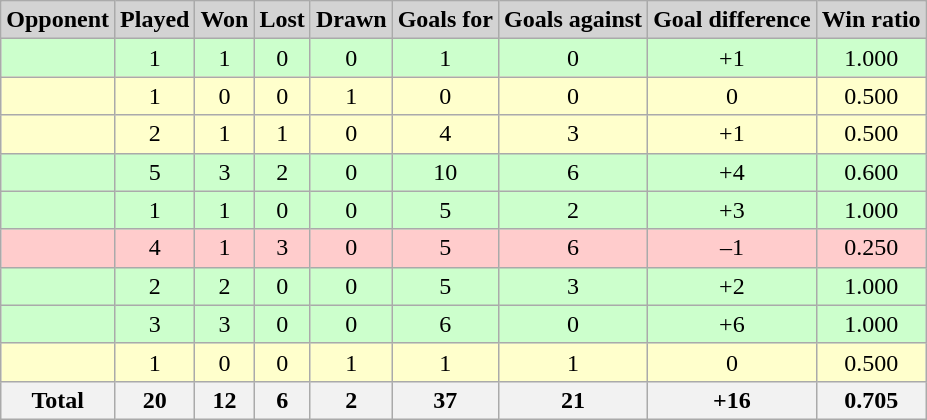<table class="wikitable sortable">
<tr>
<th style="background:lightgrey; width="200">Opponent</th>
<th style="background:lightgrey; width="70">Played</th>
<th style="background:lightgrey; width="70">Won</th>
<th style="background:lightgrey; width="70">Lost</th>
<th style="background:lightgrey; width="70">Drawn</th>
<th style="background:lightgrey; width="70">Goals for</th>
<th style="background:lightgrey; width="70">Goals against</th>
<th style="background:lightgrey; width="70">Goal difference</th>
<th style="background:lightgrey; width="70">Win ratio</th>
</tr>
<tr align="center"| bgcolor=#CCFFCC>
<td align=left></td>
<td>1</td>
<td>1</td>
<td>0</td>
<td>0</td>
<td>1</td>
<td>0</td>
<td>+1</td>
<td>1.000</td>
</tr>
<tr align="center"| bgcolor=#FFFFCC>
<td align=left></td>
<td>1</td>
<td>0</td>
<td>0</td>
<td>1</td>
<td>0</td>
<td>0</td>
<td>0</td>
<td>0.500</td>
</tr>
<tr align="center"| bgcolor=#FFFFCC>
<td align=left></td>
<td>2</td>
<td>1</td>
<td>1</td>
<td>0</td>
<td>4</td>
<td>3</td>
<td>+1</td>
<td>0.500</td>
</tr>
<tr align="center"| bgcolor=#CCFFCC>
<td align=left></td>
<td>5</td>
<td>3</td>
<td>2</td>
<td>0</td>
<td>10</td>
<td>6</td>
<td>+4</td>
<td>0.600</td>
</tr>
<tr align="center"| bgcolor=#CCFFCC>
<td align=left></td>
<td>1</td>
<td>1</td>
<td>0</td>
<td>0</td>
<td>5</td>
<td>2</td>
<td>+3</td>
<td>1.000</td>
</tr>
<tr align="center"| bgcolor=#FFCCCC>
<td align=left></td>
<td>4</td>
<td>1</td>
<td>3</td>
<td>0</td>
<td>5</td>
<td>6</td>
<td>–1</td>
<td>0.250</td>
</tr>
<tr align="center"| bgcolor=#CCFFCC>
<td align=left></td>
<td>2</td>
<td>2</td>
<td>0</td>
<td>0</td>
<td>5</td>
<td>3</td>
<td>+2</td>
<td>1.000</td>
</tr>
<tr align="center"| bgcolor=#CCFFCC>
<td align=left></td>
<td>3</td>
<td>3</td>
<td>0</td>
<td>0</td>
<td>6</td>
<td>0</td>
<td>+6</td>
<td>1.000</td>
</tr>
<tr align="center"| bgcolor=#FFFFCC>
<td align=left></td>
<td>1</td>
<td>0</td>
<td>0</td>
<td>1</td>
<td>1</td>
<td>1</td>
<td>0</td>
<td>0.500</td>
</tr>
<tr>
<th>Total</th>
<th>20</th>
<th>12</th>
<th>6</th>
<th>2</th>
<th>37</th>
<th>21</th>
<th>+16</th>
<th>0.705</th>
</tr>
</table>
